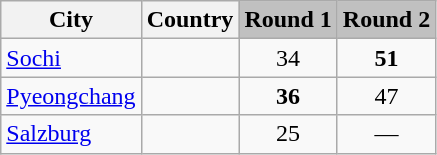<table class=wikitable>
<tr>
<th>City</th>
<th>Country</th>
<td style="background:silver;"><strong>Round 1</strong></td>
<td style="background:silver;"><strong>Round 2</strong></td>
</tr>
<tr>
<td><a href='#'>Sochi</a></td>
<td></td>
<td style="text-align:center;">34</td>
<td style="text-align:center;"><strong>51</strong></td>
</tr>
<tr>
<td><a href='#'>Pyeongchang</a></td>
<td></td>
<td style="text-align:center;"><strong>36</strong></td>
<td style="text-align:center;">47</td>
</tr>
<tr>
<td><a href='#'>Salzburg</a></td>
<td></td>
<td style="text-align:center;">25</td>
<td style="text-align:center;">—</td>
</tr>
</table>
